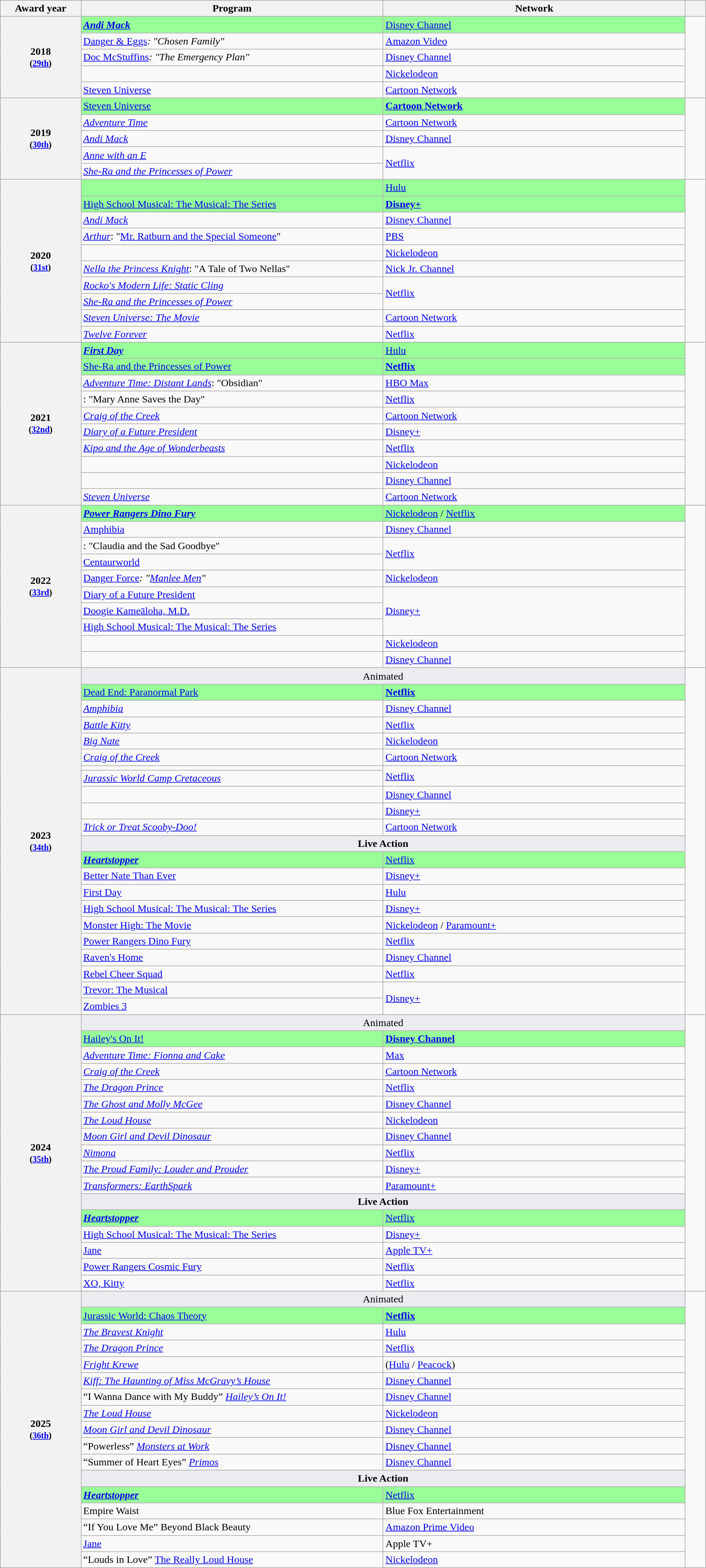<table class="wikitable sortable">
<tr>
<th scope="col" style="width:8%">Award year</th>
<th scope="col" style="width:30%">Program</th>
<th scope="col" style="width:30%">Network</th>
<th scope="col" style="width:2%" class="unsortable"></th>
</tr>
<tr>
<th scope="rowgroup" rowspan="5" style="text-align:center">2018<br><small>(<a href='#'>29th</a>)</small></th>
<td style="background:#99ff99;"><strong><em><a href='#'>Andi Mack</a><em> <strong></td>
<td style="background:#99ff99;"></strong><a href='#'>Disney Channel</a><strong></td>
<td rowspan="5" align=center><br></td>
</tr>
<tr>
<td></em><a href='#'>Danger & Eggs</a><em>: "Chosen Family"</td>
<td><a href='#'>Amazon Video</a></td>
</tr>
<tr>
<td></em><a href='#'>Doc McStuffins</a><em>: "The Emergency Plan"</td>
<td><a href='#'>Disney Channel</a></td>
</tr>
<tr>
<td></td>
<td><a href='#'>Nickelodeon</a></td>
</tr>
<tr>
<td></em><a href='#'>Steven Universe</a><em></td>
<td><a href='#'>Cartoon Network</a></td>
</tr>
<tr>
<th scope="rowgroup" rowspan="5" style="text-align:center">2019<br><small>(<a href='#'>30th</a>)</small></th>
<td style="background:#99ff99;"></em></strong><a href='#'>Steven Universe</a></em> </strong></td>
<td style="background:#99ff99;"><strong><a href='#'>Cartoon Network</a></strong></td>
<td rowspan="5" align=center><br></td>
</tr>
<tr>
<td><em><a href='#'>Adventure Time</a></em></td>
<td><a href='#'>Cartoon Network</a></td>
</tr>
<tr>
<td><em><a href='#'>Andi Mack</a></em></td>
<td><a href='#'>Disney Channel</a></td>
</tr>
<tr>
<td><em><a href='#'>Anne with an E</a></em></td>
<td rowspan="2"><a href='#'>Netflix</a></td>
</tr>
<tr>
<td><em><a href='#'>She-Ra and the Princesses of Power</a></em></td>
</tr>
<tr>
<th scope="rowgroup" rowspan="10" style="text-align:center">2020<br><small>(<a href='#'>31st</a>)</small></th>
<td style="background:#99ff99;"><strong><em><em> <strong></td>
<td style="background:#99ff99;"></strong><a href='#'>Hulu</a><strong></td>
<td rowspan="10" align="center"><br></td>
</tr>
<tr>
<td style="background:#99ff99;"></em></strong><a href='#'>High School Musical: The Musical: The Series</a></em> </strong></td>
<td style="background:#99ff99;"><strong><a href='#'>Disney+</a></strong></td>
</tr>
<tr>
<td><em><a href='#'>Andi Mack</a></em></td>
<td><a href='#'>Disney Channel</a></td>
</tr>
<tr>
<td><em><a href='#'>Arthur</a></em>: "<a href='#'>Mr. Ratburn and the Special Someone</a>"</td>
<td><a href='#'>PBS</a></td>
</tr>
<tr>
<td></td>
<td><a href='#'>Nickelodeon</a></td>
</tr>
<tr>
<td><em><a href='#'>Nella the Princess Knight</a></em>: "A Tale of Two Nellas"</td>
<td><a href='#'>Nick Jr. Channel</a></td>
</tr>
<tr>
<td><em><a href='#'>Rocko's Modern Life: Static Cling</a></em></td>
<td rowspan="2"><a href='#'>Netflix</a></td>
</tr>
<tr>
<td><em><a href='#'>She-Ra and the Princesses of Power</a></em></td>
</tr>
<tr>
<td><em><a href='#'>Steven Universe: The Movie</a></em></td>
<td><a href='#'>Cartoon Network</a></td>
</tr>
<tr>
<td><em><a href='#'>Twelve Forever</a></em></td>
<td><a href='#'>Netflix</a></td>
</tr>
<tr>
<th scope="rowgroup" rowspan="10" style="text-align:center">2021<br><small>(<a href='#'>32nd</a>)</small></th>
<td style="background:#99ff99;"><strong><em><a href='#'>First Day</a><em> <strong></td>
<td style="background:#99ff99;"></strong><a href='#'>Hulu</a><strong></td>
<td rowspan="10" align="center"><br></td>
</tr>
<tr>
<td style="background:#99ff99;"></em></strong><a href='#'>She-Ra and the Princesses of Power</a></em> </strong></td>
<td style="background:#99ff99;"><strong><a href='#'>Netflix</a></strong></td>
</tr>
<tr>
<td><em><a href='#'>Adventure Time: Distant Lands</a></em>: "Obsidian"</td>
<td><a href='#'>HBO Max</a></td>
</tr>
<tr>
<td>: "Mary Anne Saves the Day"</td>
<td><a href='#'>Netflix</a></td>
</tr>
<tr>
<td><em><a href='#'>Craig of the Creek</a></em></td>
<td><a href='#'>Cartoon Network</a></td>
</tr>
<tr>
<td><em><a href='#'>Diary of a Future President</a></em></td>
<td><a href='#'>Disney+</a></td>
</tr>
<tr>
<td><em><a href='#'>Kipo and the Age of Wonderbeasts</a></em></td>
<td><a href='#'>Netflix</a></td>
</tr>
<tr>
<td></td>
<td><a href='#'>Nickelodeon</a></td>
</tr>
<tr>
<td></td>
<td><a href='#'>Disney Channel</a></td>
</tr>
<tr>
<td><em><a href='#'>Steven Universe</a></em></td>
<td><a href='#'>Cartoon Network</a></td>
</tr>
<tr>
<th scope="rowgroup" rowspan="10" style="text-align:center">2022<br><small>(<a href='#'>33rd</a>)</small></th>
<td style="background:#99ff99;"><strong><em><a href='#'>Power Rangers Dino Fury</a><em> <strong></td>
<td style="background:#99ff99;"></strong><a href='#'>Nickelodeon</a> / <a href='#'>Netflix</a><strong></td>
<td rowspan="10" align="center"><br></td>
</tr>
<tr>
<td></em><a href='#'>Amphibia</a><em></td>
<td><a href='#'>Disney Channel</a></td>
</tr>
<tr>
<td>: "Claudia and the Sad Goodbye"</td>
<td rowspan=2><a href='#'>Netflix</a></td>
</tr>
<tr>
<td></em><a href='#'>Centaurworld</a><em></td>
</tr>
<tr>
<td></em><a href='#'>Danger Force</a><em>: "<a href='#'>Manlee Men</a>"</td>
<td><a href='#'>Nickelodeon</a></td>
</tr>
<tr>
<td></em><a href='#'>Diary of a Future President</a><em></td>
<td rowspan=3><a href='#'>Disney+</a></td>
</tr>
<tr>
<td></em><a href='#'>Doogie Kameāloha, M.D.</a><em></td>
</tr>
<tr>
<td></em><a href='#'>High School Musical: The Musical: The Series</a><em></td>
</tr>
<tr>
<td></td>
<td><a href='#'>Nickelodeon</a></td>
</tr>
<tr>
<td></td>
<td><a href='#'>Disney Channel</a></td>
</tr>
<tr>
<th scope="rowgroup" rowspan="22" style="text-align:center">2023<br><small>(<a href='#'>34th</a>)</small></th>
<td colspan=2 style="text-align:center; background:#EBECF0"></strong>Animated<strong></td>
<td rowspan="22" align="center"><br></td>
</tr>
<tr>
<td style="background:#99ff99;"></em></strong><a href='#'>Dead End: Paranormal Park</a></em> </strong></td>
<td style="background:#99ff99;"><strong><a href='#'>Netflix</a></strong></td>
</tr>
<tr>
<td><em><a href='#'>Amphibia</a></em></td>
<td><a href='#'>Disney Channel</a></td>
</tr>
<tr>
<td><em><a href='#'>Battle Kitty</a></em></td>
<td><a href='#'>Netflix</a></td>
</tr>
<tr>
<td><em><a href='#'>Big Nate</a></em></td>
<td><a href='#'>Nickelodeon</a></td>
</tr>
<tr>
<td><em><a href='#'>Craig of the Creek</a></em></td>
<td><a href='#'>Cartoon Network</a></td>
</tr>
<tr>
<td></td>
<td rowspan=2><a href='#'>Netflix</a></td>
</tr>
<tr>
<td><em><a href='#'>Jurassic World Camp Cretaceous</a></em></td>
</tr>
<tr>
<td></td>
<td><a href='#'>Disney Channel</a></td>
</tr>
<tr>
<td></td>
<td><a href='#'>Disney+</a></td>
</tr>
<tr>
<td><em><a href='#'>Trick or Treat Scooby-Doo!</a></em></td>
<td><a href='#'>Cartoon Network</a></td>
</tr>
<tr>
<td colspan=2 style="text-align:center; background:#EBECF0"><strong>Live Action</strong></td>
</tr>
<tr>
<td style="background:#99ff99;"><strong><em><a href='#'>Heartstopper</a><em> <strong></td>
<td style="background:#99ff99;"></strong><a href='#'>Netflix</a><strong></td>
</tr>
<tr>
<td></em><a href='#'>Better Nate Than Ever</a><em></td>
<td><a href='#'>Disney+</a></td>
</tr>
<tr>
<td></em><a href='#'>First Day</a><em></td>
<td><a href='#'>Hulu</a></td>
</tr>
<tr>
<td></em><a href='#'>High School Musical: The Musical: The Series</a><em></td>
<td><a href='#'>Disney+</a></td>
</tr>
<tr>
<td></em><a href='#'>Monster High: The Movie</a><em></td>
<td><a href='#'>Nickelodeon</a> / <a href='#'>Paramount+</a></td>
</tr>
<tr>
<td></em><a href='#'>Power Rangers Dino Fury</a><em></td>
<td><a href='#'>Netflix</a></td>
</tr>
<tr>
<td></em><a href='#'>Raven's Home</a><em></td>
<td><a href='#'>Disney Channel</a></td>
</tr>
<tr>
<td></em><a href='#'>Rebel Cheer Squad</a><em></td>
<td><a href='#'>Netflix</a></td>
</tr>
<tr>
<td></em><a href='#'>Trevor: The Musical</a><em></td>
<td rowspan=2><a href='#'>Disney+</a></td>
</tr>
<tr>
<td></em><a href='#'>Zombies 3</a><em></td>
</tr>
<tr>
<th scope="rowgroup" rowspan="17" style="text-align:center">2024<br><small>(<a href='#'>35th</a>)</small></th>
<td colspan=2 style="text-align:center; background:#EBECF0"></strong>Animated<strong></td>
<td rowspan="17" align="center"><br></td>
</tr>
<tr>
<td style="background:#99ff99;"></em></strong><a href='#'>Hailey's On It!</a></em> </strong></td>
<td style="background:#99ff99;"><strong><a href='#'>Disney Channel</a></strong></td>
</tr>
<tr>
<td><em><a href='#'>Adventure Time: Fionna and Cake</a></em></td>
<td><a href='#'>Max</a></td>
</tr>
<tr>
<td><em><a href='#'>Craig of the Creek</a></em></td>
<td><a href='#'>Cartoon Network</a></td>
</tr>
<tr>
<td><em><a href='#'>The Dragon Prince</a></em></td>
<td><a href='#'>Netflix</a></td>
</tr>
<tr>
<td><em><a href='#'>The Ghost and Molly McGee</a></em></td>
<td><a href='#'>Disney Channel</a></td>
</tr>
<tr>
<td><em><a href='#'>The Loud House</a></em></td>
<td><a href='#'>Nickelodeon</a></td>
</tr>
<tr>
<td><em><a href='#'>Moon Girl and Devil Dinosaur</a></em></td>
<td><a href='#'>Disney Channel</a></td>
</tr>
<tr>
<td><em><a href='#'>Nimona</a></em></td>
<td><a href='#'>Netflix</a></td>
</tr>
<tr>
<td><em><a href='#'>The Proud Family: Louder and Prouder</a></em></td>
<td><a href='#'>Disney+</a></td>
</tr>
<tr>
<td><em><a href='#'>Transformers: EarthSpark</a></em></td>
<td><a href='#'>Paramount+</a></td>
</tr>
<tr>
<td colspan=2 style="text-align:center; background:#EBECF0"><strong>Live Action</strong></td>
</tr>
<tr>
<td style="background:#99ff99;"><strong><em><a href='#'>Heartstopper</a><em><strong></td>
<td style="background:#99ff99;"></strong><a href='#'>Netflix</a><strong></td>
</tr>
<tr>
<td></em><a href='#'>High School Musical: The Musical: The Series</a><em></td>
<td><a href='#'>Disney+</a></td>
</tr>
<tr>
<td></em><a href='#'>Jane</a><em></td>
<td><a href='#'>Apple TV+</a></td>
</tr>
<tr>
<td></em><a href='#'>Power Rangers Cosmic Fury</a><em></td>
<td><a href='#'>Netflix</a></td>
</tr>
<tr>
<td></em><a href='#'>XO, Kitty</a><em></td>
<td><a href='#'>Netflix</a></td>
</tr>
<tr>
<th rowspan="17">2025<br><small>(<a href='#'>36th</a>)</small></th>
<td colspan=2 style="text-align:center; background:#EBECF0"></strong>Animated<strong></td>
<td rowspan="17" align="center"></td>
</tr>
<tr>
<td style="background:#99ff99;"></em></strong><a href='#'>Jurassic World: Chaos Theory</a></em> </strong></td>
<td style="background:#99ff99;"><strong><a href='#'>Netflix</a></strong></td>
</tr>
<tr>
<td><em><a href='#'>The Bravest Knight</a></em></td>
<td><a href='#'>Hulu</a></td>
</tr>
<tr>
<td><em><a href='#'>The Dragon Prince</a></em></td>
<td><a href='#'>Netflix</a></td>
</tr>
<tr>
<td><em><a href='#'>Fright Krewe</a></em></td>
<td>(<a href='#'>Hulu</a> / <a href='#'>Peacock</a>)</td>
</tr>
<tr>
<td><em><a href='#'>Kiff: The Haunting of Miss McGravy’s House</a></em></td>
<td><a href='#'>Disney Channel</a></td>
</tr>
<tr>
<td>“I Wanna Dance with My Buddy” <em><a href='#'>Hailey’s On It!</a></em></td>
<td><a href='#'>Disney Channel</a></td>
</tr>
<tr>
<td><em><a href='#'>The Loud House</a></em></td>
<td><a href='#'>Nickelodeon</a></td>
</tr>
<tr>
<td><em><a href='#'>Moon Girl and Devil Dinosaur</a></em></td>
<td><a href='#'>Disney Channel</a></td>
</tr>
<tr>
<td>“Powerless” <em><a href='#'>Monsters at Work</a></em></td>
<td><a href='#'>Disney Channel</a></td>
</tr>
<tr>
<td>“Summer of Heart Eyes” <em><a href='#'>Primos</a></em></td>
<td><a href='#'>Disney Channel</a></td>
</tr>
<tr>
<td colspan=2 style="text-align:center; background:#EBECF0"><strong>Live Action</strong></td>
</tr>
<tr>
<td style="background:#99ff99;"><strong><em><a href='#'>Heartstopper</a><em> <strong></td>
<td style="background:#99ff99;"></strong><a href='#'>Netflix</a><strong></td>
</tr>
<tr>
<td></em>Empire Waist<em></td>
<td>Blue Fox Entertainment</td>
</tr>
<tr>
<td>“If You Love Me” </em>Beyond Black Beauty<em></td>
<td><a href='#'>Amazon Prime Video</a></td>
</tr>
<tr>
<td></em><a href='#'>Jane</a><em></td>
<td>Apple TV+</td>
</tr>
<tr>
<td>“Louds in Love” </em><a href='#'>The Really Loud House</a><em></td>
<td><a href='#'>Nickelodeon</a></td>
</tr>
</table>
